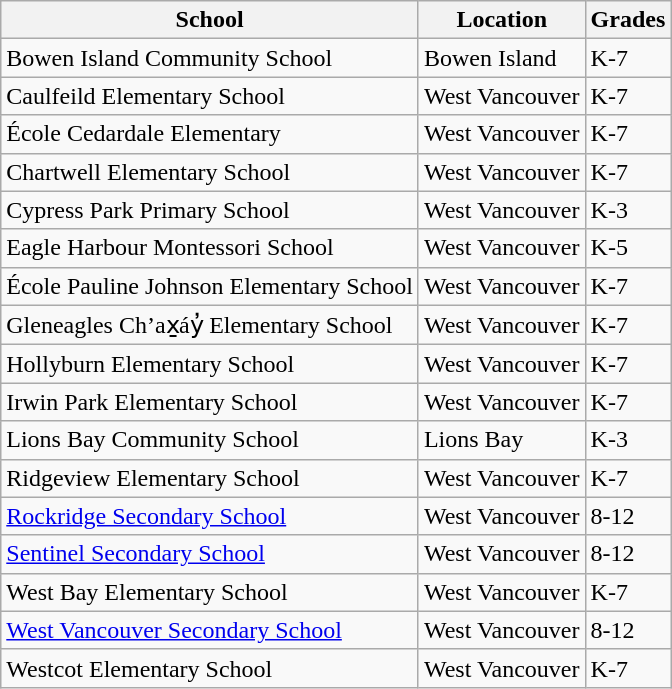<table class="wikitable">
<tr>
<th>School</th>
<th>Location</th>
<th>Grades</th>
</tr>
<tr>
<td>Bowen Island Community School</td>
<td>Bowen Island</td>
<td>K-7</td>
</tr>
<tr>
<td>Caulfeild Elementary School</td>
<td>West Vancouver</td>
<td>K-7</td>
</tr>
<tr>
<td>École Cedardale Elementary</td>
<td>West Vancouver</td>
<td>K-7</td>
</tr>
<tr>
<td>Chartwell Elementary School</td>
<td>West Vancouver</td>
<td>K-7</td>
</tr>
<tr>
<td>Cypress Park Primary School</td>
<td>West Vancouver</td>
<td>K-3</td>
</tr>
<tr>
<td>Eagle Harbour Montessori School</td>
<td>West Vancouver</td>
<td>K-5</td>
</tr>
<tr>
<td>École Pauline Johnson Elementary School</td>
<td>West Vancouver</td>
<td>K-7</td>
</tr>
<tr>
<td>Gleneagles Ch’ax̱áy̓ Elementary School</td>
<td>West Vancouver</td>
<td>K-7</td>
</tr>
<tr>
<td>Hollyburn Elementary School</td>
<td>West Vancouver</td>
<td>K-7</td>
</tr>
<tr>
<td>Irwin Park Elementary School</td>
<td>West Vancouver</td>
<td>K-7</td>
</tr>
<tr>
<td>Lions Bay Community School</td>
<td>Lions Bay</td>
<td>K-3</td>
</tr>
<tr>
<td>Ridgeview Elementary School</td>
<td>West Vancouver</td>
<td>K-7</td>
</tr>
<tr>
<td><a href='#'>Rockridge Secondary School</a></td>
<td>West Vancouver</td>
<td>8-12</td>
</tr>
<tr>
<td><a href='#'>Sentinel Secondary School</a></td>
<td>West Vancouver</td>
<td>8-12</td>
</tr>
<tr>
<td>West Bay Elementary School</td>
<td>West Vancouver</td>
<td>K-7</td>
</tr>
<tr>
<td><a href='#'>West Vancouver Secondary School</a></td>
<td>West Vancouver</td>
<td>8-12</td>
</tr>
<tr>
<td>Westcot Elementary School</td>
<td>West Vancouver</td>
<td>K-7</td>
</tr>
</table>
